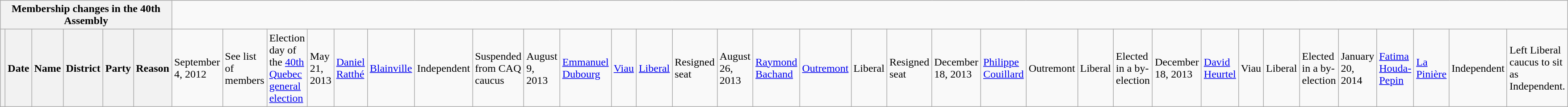<table class="wikitable">
<tr>
<th colspan=6>Membership changes in the 40th Assembly</th>
</tr>
<tr>
<th></th>
<th>Date</th>
<th>Name</th>
<th>District</th>
<th>Party</th>
<th>Reason<br></th>
<td>September 4, 2012</td>
<td colspan=3>See list of members</td>
<td>Election day of the <a href='#'>40th Quebec general election</a><br></td>
<td>May 21, 2013</td>
<td><a href='#'>Daniel Ratthé</a></td>
<td><a href='#'>Blainville</a></td>
<td>Independent</td>
<td>Suspended from CAQ caucus<br></td>
<td>August 9, 2013</td>
<td><a href='#'>Emmanuel Dubourg</a></td>
<td><a href='#'>Viau</a></td>
<td><a href='#'>Liberal</a></td>
<td>Resigned seat<br></td>
<td>August 26, 2013</td>
<td><a href='#'>Raymond Bachand</a></td>
<td><a href='#'>Outremont</a></td>
<td>Liberal</td>
<td>Resigned seat<br></td>
<td>December 18, 2013</td>
<td><a href='#'>Philippe Couillard</a></td>
<td>Outremont</td>
<td>Liberal</td>
<td>Elected in a by-election<br></td>
<td>December 18, 2013</td>
<td><a href='#'>David Heurtel</a></td>
<td>Viau</td>
<td>Liberal</td>
<td>Elected in a by-election<br></td>
<td>January 20, 2014</td>
<td><a href='#'>Fatima Houda-Pepin</a></td>
<td><a href='#'>La Pinière</a></td>
<td>Independent</td>
<td>Left Liberal caucus to sit as Independent.</td>
</tr>
</table>
